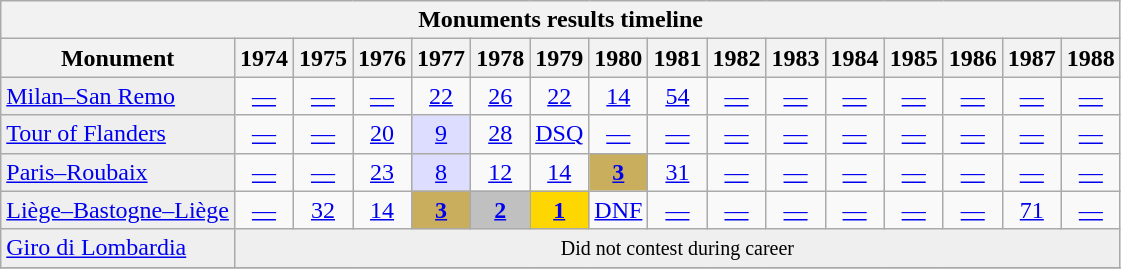<table class="wikitable">
<tr>
<th scope="col" colspan=16 align=center>Monuments results timeline</th>
</tr>
<tr>
<th>Monument</th>
<th scope="col">1974</th>
<th scope="col">1975</th>
<th scope="col">1976</th>
<th scope="col">1977</th>
<th scope="col">1978</th>
<th scope="col">1979</th>
<th scope="col">1980</th>
<th scope="col">1981</th>
<th scope="col">1982</th>
<th scope="col">1983</th>
<th scope="col">1984</th>
<th scope="col">1985</th>
<th scope="col">1986</th>
<th scope="col">1987</th>
<th scope="col">1988</th>
</tr>
<tr style="text-align:center;">
<td style="text-align:left; background:#efefef;"><a href='#'>Milan–San Remo</a></td>
<td><a href='#'>—</a></td>
<td><a href='#'>—</a></td>
<td><a href='#'>—</a></td>
<td><a href='#'>22</a></td>
<td><a href='#'>26</a></td>
<td><a href='#'>22</a></td>
<td><a href='#'>14</a></td>
<td><a href='#'>54</a></td>
<td><a href='#'>—</a></td>
<td><a href='#'>—</a></td>
<td><a href='#'>—</a></td>
<td><a href='#'>—</a></td>
<td><a href='#'>—</a></td>
<td><a href='#'>—</a></td>
<td><a href='#'>—</a></td>
</tr>
<tr style="text-align:center;">
<td style="text-align:left; background:#efefef;"><a href='#'>Tour of Flanders</a></td>
<td><a href='#'>—</a></td>
<td><a href='#'>—</a></td>
<td><a href='#'>20</a></td>
<td style="background:#ddddff;"><a href='#'>9</a></td>
<td><a href='#'>28</a></td>
<td><a href='#'>DSQ</a></td>
<td><a href='#'>—</a></td>
<td><a href='#'>—</a></td>
<td><a href='#'>—</a></td>
<td><a href='#'>—</a></td>
<td><a href='#'>—</a></td>
<td><a href='#'>—</a></td>
<td><a href='#'>—</a></td>
<td><a href='#'>—</a></td>
<td><a href='#'>—</a></td>
</tr>
<tr style="text-align:center;">
<td style="text-align:left; background:#efefef;"><a href='#'>Paris–Roubaix</a></td>
<td><a href='#'>—</a></td>
<td><a href='#'>—</a></td>
<td><a href='#'>23</a></td>
<td style="background:#ddddff;"><a href='#'>8</a></td>
<td><a href='#'>12</a></td>
<td><a href='#'>14</a></td>
<td style="background:#C9AE5D;"><a href='#'><strong>3</strong></a></td>
<td><a href='#'>31</a></td>
<td><a href='#'>—</a></td>
<td><a href='#'>—</a></td>
<td><a href='#'>—</a></td>
<td><a href='#'>—</a></td>
<td><a href='#'>—</a></td>
<td><a href='#'>—</a></td>
<td><a href='#'>—</a></td>
</tr>
<tr style="text-align:center;">
<td style="text-align:left; background:#efefef;"><a href='#'>Liège–Bastogne–Liège</a></td>
<td><a href='#'>—</a></td>
<td><a href='#'>32</a></td>
<td><a href='#'>14</a></td>
<td style="background:#C9AE5D;"><a href='#'><strong>3</strong></a></td>
<td style="background:#C0C0C0;"><a href='#'><strong>2</strong></a></td>
<td style="background:gold;"><a href='#'><strong>1</strong></a></td>
<td><a href='#'>DNF</a></td>
<td><a href='#'>—</a></td>
<td><a href='#'>—</a></td>
<td><a href='#'>—</a></td>
<td><a href='#'>—</a></td>
<td><a href='#'>—</a></td>
<td><a href='#'>—</a></td>
<td><a href='#'>71</a></td>
<td><a href='#'>—</a></td>
</tr>
<tr style="text-align:center;">
<td style="text-align:left; background:#efefef;"><a href='#'>Giro di Lombardia</a></td>
<td style="text-align:center; background:#efefef;" colspan=15><small>Did not contest during career</small></td>
</tr>
<tr>
</tr>
</table>
